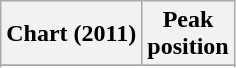<table class="wikitable sortable plainrowheaders" style="text-align:center">
<tr>
<th scope="col">Chart (2011)</th>
<th scope="col">Peak<br>position</th>
</tr>
<tr>
</tr>
<tr>
</tr>
<tr>
</tr>
<tr>
</tr>
<tr>
</tr>
<tr>
</tr>
</table>
